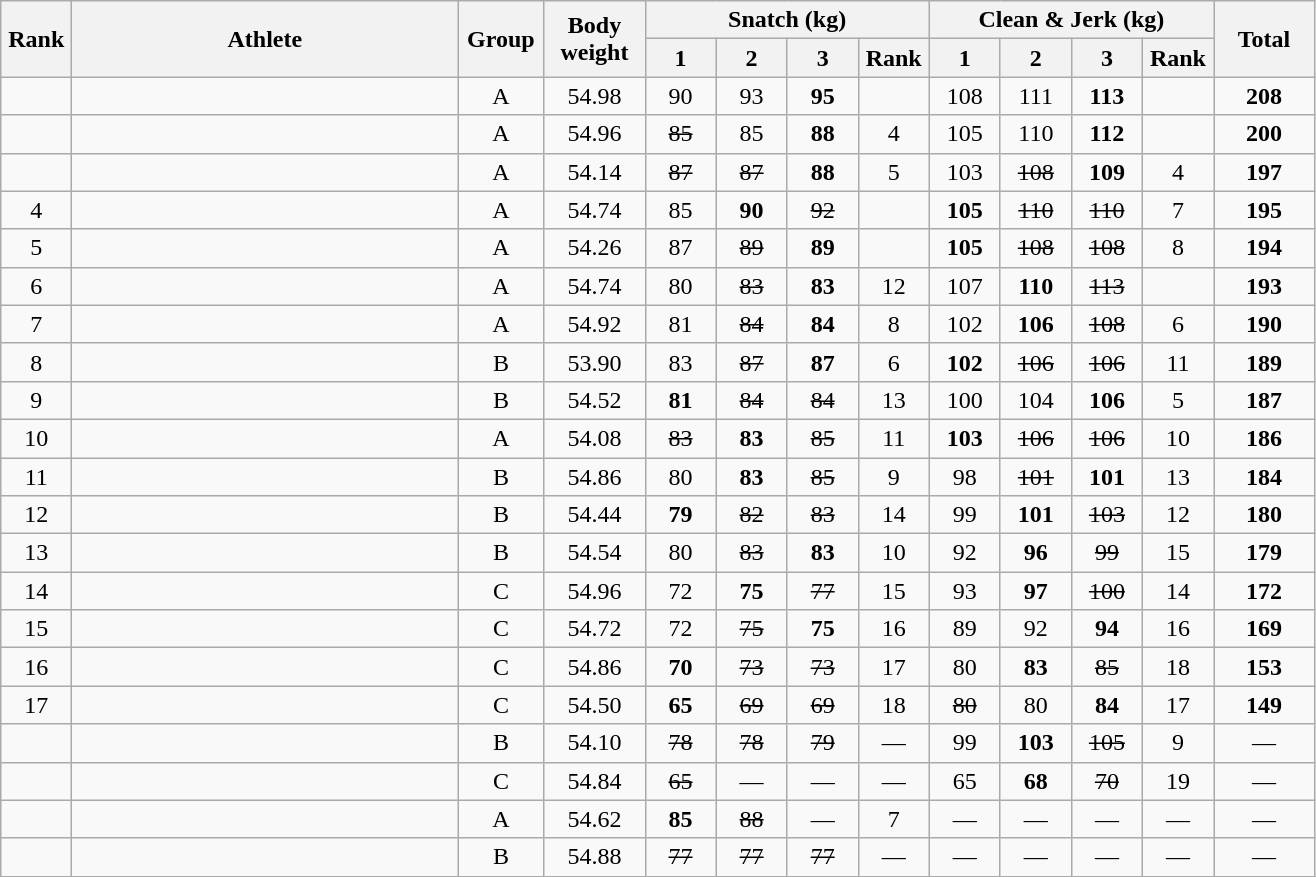<table class = "wikitable" style="text-align:center;">
<tr>
<th rowspan=2 width=40>Rank</th>
<th rowspan=2 width=250>Athlete</th>
<th rowspan=2 width=50>Group</th>
<th rowspan=2 width=60>Body weight</th>
<th colspan=4>Snatch (kg)</th>
<th colspan=4>Clean & Jerk (kg)</th>
<th rowspan=2 width=60>Total</th>
</tr>
<tr>
<th width=40>1</th>
<th width=40>2</th>
<th width=40>3</th>
<th width=40>Rank</th>
<th width=40>1</th>
<th width=40>2</th>
<th width=40>3</th>
<th width=40>Rank</th>
</tr>
<tr>
<td></td>
<td align=left></td>
<td>A</td>
<td>54.98</td>
<td>90</td>
<td>93</td>
<td><strong>95</strong></td>
<td></td>
<td>108</td>
<td>111</td>
<td><strong>113</strong></td>
<td></td>
<td><strong>208</strong></td>
</tr>
<tr>
<td></td>
<td align=left></td>
<td>A</td>
<td>54.96</td>
<td><s>85</s></td>
<td>85</td>
<td><strong>88</strong></td>
<td>4</td>
<td>105</td>
<td>110</td>
<td><strong>112</strong></td>
<td></td>
<td><strong>200</strong></td>
</tr>
<tr>
<td></td>
<td align=left></td>
<td>A</td>
<td>54.14</td>
<td><s>87</s></td>
<td><s>87</s></td>
<td><strong>88</strong></td>
<td>5</td>
<td>103</td>
<td><s>108</s></td>
<td><strong>109</strong></td>
<td>4</td>
<td><strong>197</strong></td>
</tr>
<tr>
<td>4</td>
<td align=left></td>
<td>A</td>
<td>54.74</td>
<td>85</td>
<td><strong>90</strong></td>
<td><s>92</s></td>
<td></td>
<td><strong>105</strong></td>
<td><s>110</s></td>
<td><s>110</s></td>
<td>7</td>
<td><strong>195</strong></td>
</tr>
<tr>
<td>5</td>
<td align=left></td>
<td>A</td>
<td>54.26</td>
<td>87</td>
<td><s>89</s></td>
<td><strong>89</strong></td>
<td></td>
<td><strong>105</strong></td>
<td><s>108</s></td>
<td><s>108</s></td>
<td>8</td>
<td><strong>194</strong></td>
</tr>
<tr>
<td>6</td>
<td align=left></td>
<td>A</td>
<td>54.74</td>
<td>80</td>
<td><s>83</s></td>
<td><strong>83</strong></td>
<td>12</td>
<td>107</td>
<td><strong>110</strong></td>
<td><s>113</s></td>
<td></td>
<td><strong>193</strong></td>
</tr>
<tr>
<td>7</td>
<td align=left></td>
<td>A</td>
<td>54.92</td>
<td>81</td>
<td><s>84</s></td>
<td><strong>84</strong></td>
<td>8</td>
<td>102</td>
<td><strong>106</strong></td>
<td><s>108</s></td>
<td>6</td>
<td><strong>190</strong></td>
</tr>
<tr>
<td>8</td>
<td align=left></td>
<td>B</td>
<td>53.90</td>
<td>83</td>
<td><s>87</s></td>
<td><strong>87</strong></td>
<td>6</td>
<td><strong>102</strong></td>
<td><s>106</s></td>
<td><s>106</s></td>
<td>11</td>
<td><strong>189</strong></td>
</tr>
<tr>
<td>9</td>
<td align=left></td>
<td>B</td>
<td>54.52</td>
<td><strong>81</strong></td>
<td><s>84</s></td>
<td><s>84</s></td>
<td>13</td>
<td>100</td>
<td>104</td>
<td><strong>106</strong></td>
<td>5</td>
<td><strong>187</strong></td>
</tr>
<tr>
<td>10</td>
<td align=left></td>
<td>A</td>
<td>54.08</td>
<td><s>83</s></td>
<td><strong>83</strong></td>
<td><s>85</s></td>
<td>11</td>
<td><strong>103</strong></td>
<td><s>106</s></td>
<td><s>106</s></td>
<td>10</td>
<td><strong>186</strong></td>
</tr>
<tr>
<td>11</td>
<td align=left></td>
<td>B</td>
<td>54.86</td>
<td>80</td>
<td><strong>83</strong></td>
<td><s>85</s></td>
<td>9</td>
<td>98</td>
<td><s>101</s></td>
<td><strong>101</strong></td>
<td>13</td>
<td><strong>184</strong></td>
</tr>
<tr>
<td>12</td>
<td align=left></td>
<td>B</td>
<td>54.44</td>
<td><strong>79</strong></td>
<td><s>82</s></td>
<td><s>83</s></td>
<td>14</td>
<td>99</td>
<td><strong>101</strong></td>
<td><s>103</s></td>
<td>12</td>
<td><strong>180</strong></td>
</tr>
<tr>
<td>13</td>
<td align=left></td>
<td>B</td>
<td>54.54</td>
<td>80</td>
<td><s>83</s></td>
<td><strong>83</strong></td>
<td>10</td>
<td>92</td>
<td><strong>96</strong></td>
<td><s>99</s></td>
<td>15</td>
<td><strong>179</strong></td>
</tr>
<tr>
<td>14</td>
<td align=left></td>
<td>C</td>
<td>54.96</td>
<td>72</td>
<td><strong>75</strong></td>
<td><s>77</s></td>
<td>15</td>
<td>93</td>
<td><strong>97</strong></td>
<td><s>100</s></td>
<td>14</td>
<td><strong>172</strong></td>
</tr>
<tr>
<td>15</td>
<td align=left></td>
<td>C</td>
<td>54.72</td>
<td>72</td>
<td><s>75</s></td>
<td><strong>75</strong></td>
<td>16</td>
<td>89</td>
<td>92</td>
<td><strong>94</strong></td>
<td>16</td>
<td><strong>169</strong></td>
</tr>
<tr>
<td>16</td>
<td align=left></td>
<td>C</td>
<td>54.86</td>
<td><strong>70</strong></td>
<td><s>73</s></td>
<td><s>73</s></td>
<td>17</td>
<td>80</td>
<td><strong>83</strong></td>
<td><s>85</s></td>
<td>18</td>
<td><strong>153</strong></td>
</tr>
<tr>
<td>17</td>
<td align=left></td>
<td>C</td>
<td>54.50</td>
<td><strong>65</strong></td>
<td><s>69</s></td>
<td><s>69</s></td>
<td>18</td>
<td><s>80</s></td>
<td>80</td>
<td><strong>84</strong></td>
<td>17</td>
<td><strong>149</strong></td>
</tr>
<tr>
<td></td>
<td align=left></td>
<td>B</td>
<td>54.10</td>
<td><s>78</s></td>
<td><s>78</s></td>
<td><s>79</s></td>
<td>—</td>
<td>99</td>
<td><strong>103</strong></td>
<td><s>105</s></td>
<td>9</td>
<td>—</td>
</tr>
<tr>
<td></td>
<td align=left></td>
<td>C</td>
<td>54.84</td>
<td><s>65</s></td>
<td>—</td>
<td>—</td>
<td>—</td>
<td>65</td>
<td><strong>68</strong></td>
<td><s>70</s></td>
<td>19</td>
<td>—</td>
</tr>
<tr>
<td></td>
<td align=left></td>
<td>A</td>
<td>54.62</td>
<td><strong>85</strong></td>
<td><s>88</s></td>
<td>—</td>
<td>7</td>
<td>—</td>
<td>—</td>
<td>—</td>
<td>—</td>
<td>—</td>
</tr>
<tr>
<td></td>
<td align=left></td>
<td>B</td>
<td>54.88</td>
<td><s>77</s></td>
<td><s>77</s></td>
<td><s>77</s></td>
<td>—</td>
<td>—</td>
<td>—</td>
<td>—</td>
<td>—</td>
<td>—</td>
</tr>
</table>
